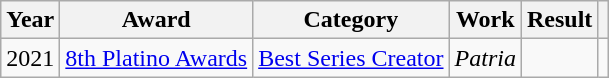<table class="wikitable sortable plainrowheaders">
<tr>
<th>Year</th>
<th>Award</th>
<th>Category</th>
<th>Work</th>
<th>Result</th>
<th scope="col" class="unsortable"></th>
</tr>
<tr>
<td align = "center">2021</td>
<td><a href='#'>8th Platino Awards</a></td>
<td><a href='#'>Best Series Creator</a></td>
<td><em>Patria</em></td>
<td></td>
<td align = "center"></td>
</tr>
</table>
